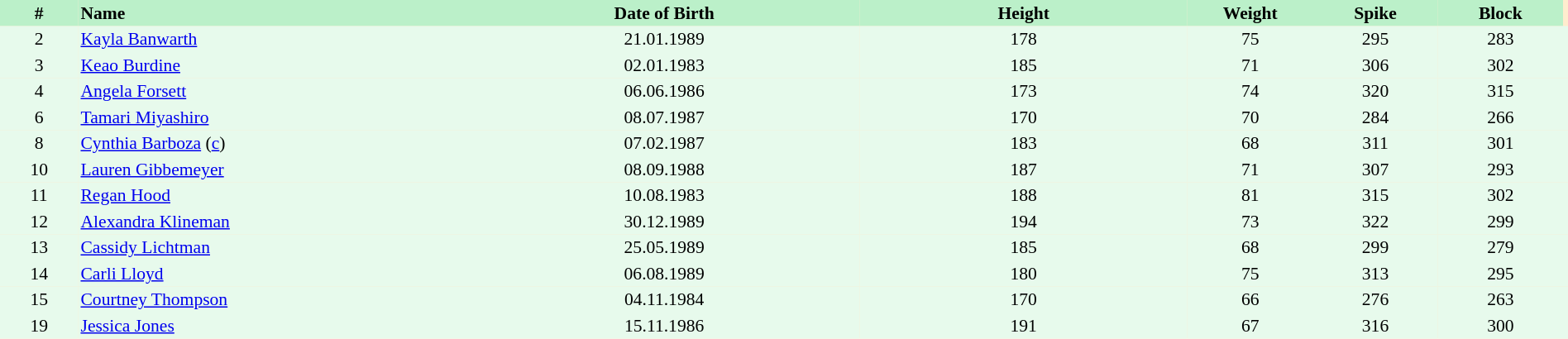<table border=0 cellpadding=2 cellspacing=0  |- bgcolor=#FFECCE style="text-align:center; font-size:90%;" width=100%>
<tr bgcolor=#BBF0C9>
<th width=5%>#</th>
<th width=25% align=left>Name</th>
<th width=25%>Date of Birth</th>
<th width=21%>Height</th>
<th width=8%>Weight</th>
<th width=8%>Spike</th>
<th width=8%>Block</th>
</tr>
<tr bgcolor=#E7FAEC>
<td>2</td>
<td align=left><a href='#'>Kayla Banwarth</a></td>
<td>21.01.1989</td>
<td>178</td>
<td>75</td>
<td>295</td>
<td>283</td>
<td></td>
</tr>
<tr bgcolor=#E7FAEC>
<td>3</td>
<td align=left><a href='#'>Keao Burdine</a></td>
<td>02.01.1983</td>
<td>185</td>
<td>71</td>
<td>306</td>
<td>302</td>
<td></td>
</tr>
<tr bgcolor=#E7FAEC>
<td>4</td>
<td align=left><a href='#'>Angela Forsett</a></td>
<td>06.06.1986</td>
<td>173</td>
<td>74</td>
<td>320</td>
<td>315</td>
<td></td>
</tr>
<tr bgcolor=#E7FAEC>
<td>6</td>
<td align=left><a href='#'>Tamari Miyashiro</a></td>
<td>08.07.1987</td>
<td>170</td>
<td>70</td>
<td>284</td>
<td>266</td>
<td></td>
</tr>
<tr bgcolor=#E7FAEC>
<td>8</td>
<td align=left><a href='#'>Cynthia Barboza</a> (<a href='#'>c</a>)</td>
<td>07.02.1987</td>
<td>183</td>
<td>68</td>
<td>311</td>
<td>301</td>
<td></td>
</tr>
<tr bgcolor=#E7FAEC>
<td>10</td>
<td align=left><a href='#'>Lauren Gibbemeyer</a></td>
<td>08.09.1988</td>
<td>187</td>
<td>71</td>
<td>307</td>
<td>293</td>
<td></td>
</tr>
<tr bgcolor=#E7FAEC>
<td>11</td>
<td align=left><a href='#'>Regan Hood</a></td>
<td>10.08.1983</td>
<td>188</td>
<td>81</td>
<td>315</td>
<td>302</td>
<td></td>
</tr>
<tr bgcolor=#E7FAEC>
<td>12</td>
<td align=left><a href='#'>Alexandra Klineman</a></td>
<td>30.12.1989</td>
<td>194</td>
<td>73</td>
<td>322</td>
<td>299</td>
<td></td>
</tr>
<tr bgcolor=#E7FAEC>
<td>13</td>
<td align=left><a href='#'>Cassidy Lichtman</a></td>
<td>25.05.1989</td>
<td>185</td>
<td>68</td>
<td>299</td>
<td>279</td>
<td></td>
</tr>
<tr bgcolor=#E7FAEC>
<td>14</td>
<td align=left><a href='#'>Carli Lloyd</a></td>
<td>06.08.1989</td>
<td>180</td>
<td>75</td>
<td>313</td>
<td>295</td>
<td></td>
</tr>
<tr bgcolor=#E7FAEC>
<td>15</td>
<td align=left><a href='#'>Courtney Thompson</a></td>
<td>04.11.1984</td>
<td>170</td>
<td>66</td>
<td>276</td>
<td>263</td>
<td></td>
</tr>
<tr bgcolor=#E7FAEC>
<td>19</td>
<td align=left><a href='#'>Jessica Jones</a></td>
<td>15.11.1986</td>
<td>191</td>
<td>67</td>
<td>316</td>
<td>300</td>
<td></td>
</tr>
</table>
